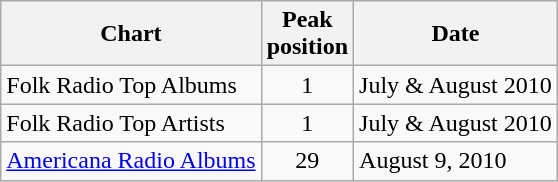<table class="wikitable">
<tr>
<th>Chart</th>
<th>Peak<br>position</th>
<th>Date</th>
</tr>
<tr>
<td>Folk Radio Top Albums</td>
<td align="center">1</td>
<td>July & August 2010</td>
</tr>
<tr>
<td>Folk Radio Top Artists</td>
<td align="center">1</td>
<td>July & August 2010</td>
</tr>
<tr>
<td><a href='#'>Americana Radio Albums</a></td>
<td align="center">29</td>
<td>August 9, 2010</td>
</tr>
</table>
